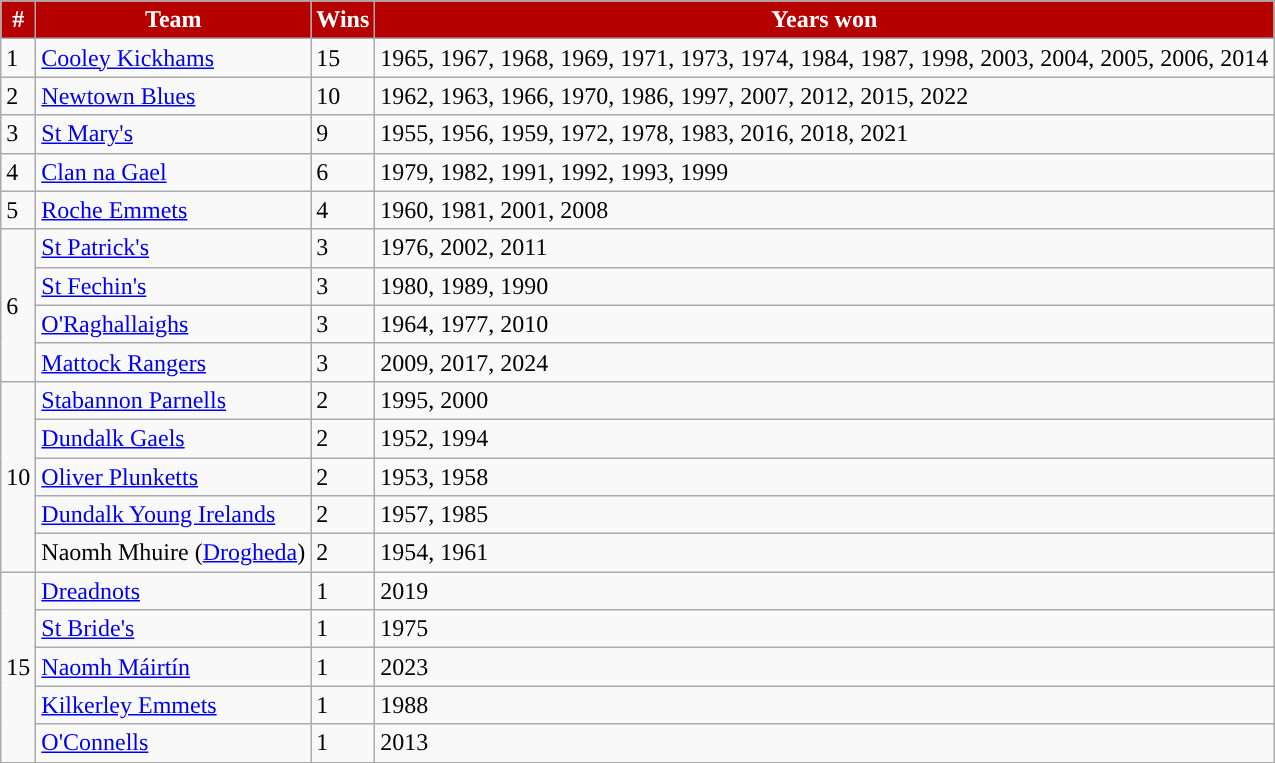<table class="wikitable">
<tr>
<th style="background:#B60000;color:white">#</th>
<th style="background:#B60000;color:white">Team</th>
<th style="background:#B60000;color:white">Wins</th>
<th style="background:#B60000;color:white">Years won</th>
</tr>
<tr>
<td>1</td>
<td><a href='#'>Cooley Kickhams</a></td>
<td>15</td>
<td>1965, 1967, 1968, 1969, 1971, 1973, 1974, 1984, 1987, 1998, 2003, 2004, 2005, 2006, 2014</td>
</tr>
<tr>
<td>2</td>
<td><a href='#'>Newtown Blues</a></td>
<td>10</td>
<td>1962, 1963, 1966, 1970, 1986, 1997, 2007, 2012, 2015, 2022</td>
</tr>
<tr>
<td>3</td>
<td><a href='#'>St Mary's</a></td>
<td>9</td>
<td>1955, 1956, 1959, 1972, 1978, 1983, 2016, 2018, 2021</td>
</tr>
<tr>
<td>4</td>
<td><a href='#'>Clan na Gael</a></td>
<td>6</td>
<td>1979, 1982, 1991, 1992, 1993, 1999</td>
</tr>
<tr>
<td>5</td>
<td><a href='#'>Roche Emmets</a></td>
<td>4</td>
<td>1960, 1981, 2001, 2008</td>
</tr>
<tr>
<td 6 rowspan=4>6</td>
<td><a href='#'>St Patrick's</a></td>
<td>3</td>
<td>1976, 2002, 2011</td>
</tr>
<tr>
<td><a href='#'>St Fechin's</a></td>
<td>3</td>
<td>1980, 1989, 1990</td>
</tr>
<tr>
<td><a href='#'>O'Raghallaighs</a></td>
<td>3</td>
<td>1964, 1977, 2010</td>
</tr>
<tr>
<td><a href='#'>Mattock Rangers</a></td>
<td>3</td>
<td>2009, 2017, 2024</td>
</tr>
<tr>
<td 10 rowspan=5>10</td>
<td><a href='#'>Stabannon Parnells</a></td>
<td>2</td>
<td>1995, 2000</td>
</tr>
<tr>
<td><a href='#'>Dundalk Gaels</a></td>
<td>2</td>
<td>1952, 1994</td>
</tr>
<tr>
<td><a href='#'>Oliver Plunketts</a></td>
<td>2</td>
<td>1953, 1958</td>
</tr>
<tr>
<td><a href='#'>Dundalk Young Irelands</a></td>
<td>2</td>
<td>1957, 1985</td>
</tr>
<tr>
<td>Naomh Mhuire (<a href='#'>Drogheda</a>)</td>
<td>2</td>
<td>1954, 1961</td>
</tr>
<tr>
<td 15 rowspan=5>15</td>
<td><a href='#'>Dreadnots</a></td>
<td>1</td>
<td>2019</td>
</tr>
<tr>
<td><a href='#'>St Bride's</a></td>
<td>1</td>
<td>1975</td>
</tr>
<tr>
<td><a href='#'>Naomh Máirtín</a></td>
<td>1</td>
<td>2023</td>
</tr>
<tr>
<td><a href='#'>Kilkerley Emmets</a></td>
<td>1</td>
<td>1988</td>
</tr>
<tr>
<td><a href='#'>O'Connells</a></td>
<td>1</td>
<td>2013</td>
</tr>
</table>
